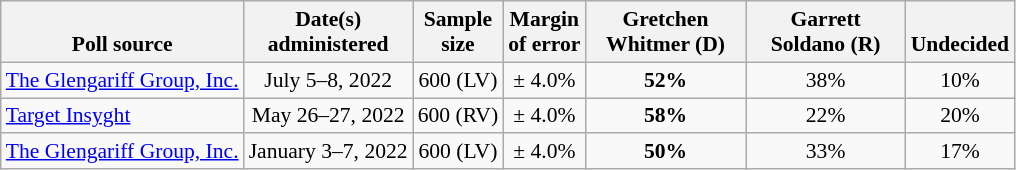<table class="wikitable" style="font-size:90%;text-align:center;">
<tr valign=bottom>
<th>Poll source</th>
<th>Date(s)<br>administered</th>
<th>Sample<br>size</th>
<th>Margin<br>of error</th>
<th style="width:100px;">Gretchen<br>Whitmer (D)</th>
<th style="width:100px;">Garrett<br>Soldano (R)</th>
<th>Undecided</th>
</tr>
<tr>
<td style="text-align:left;"><a href='#'>The Glengariff Group, Inc.</a></td>
<td>July 5–8, 2022</td>
<td>600 (LV)</td>
<td>± 4.0%</td>
<td><strong>52%</strong></td>
<td>38%</td>
<td>10%</td>
</tr>
<tr>
<td style="text-align:left;"><a href='#'>Target Insyght</a></td>
<td>May 26–27, 2022</td>
<td>600 (RV)</td>
<td>± 4.0%</td>
<td><strong>58%</strong></td>
<td>22%</td>
<td>20%</td>
</tr>
<tr>
<td style="text-align:left;"><a href='#'>The Glengariff Group, Inc.</a></td>
<td>January 3–7, 2022</td>
<td>600 (LV)</td>
<td>± 4.0%</td>
<td><strong>50%</strong></td>
<td>33%</td>
<td>17%</td>
</tr>
</table>
